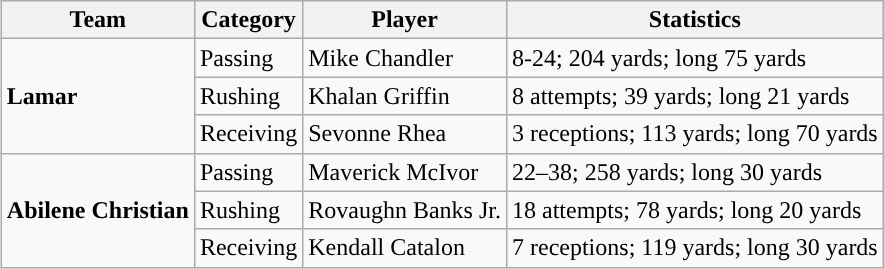<table class="wikitable" style="float: right;">
<tr>
<th>Team</th>
<th>Category</th>
<th>Player</th>
<th>Statistics</th>
</tr>
<tr>
<td rowspan=3><strong>Lamar</strong></td>
<td>Passing</td>
<td>Mike Chandler</td>
<td>8-24; 204 yards; long 75 yards</td>
</tr>
<tr>
<td>Rushing</td>
<td>Khalan Griffin</td>
<td>8 attempts; 39 yards; long 21 yards</td>
</tr>
<tr>
<td>Receiving</td>
<td>Sevonne Rhea</td>
<td>3 receptions; 113 yards; long 70 yards</td>
</tr>
<tr>
<td rowspan=3><strong>Abilene Christian</strong></td>
<td>Passing</td>
<td>Maverick McIvor</td>
<td>22–38; 258 yards; long 30 yards</td>
</tr>
<tr>
<td>Rushing</td>
<td>Rovaughn Banks Jr.</td>
<td>18 attempts; 78 yards; long 20 yards</td>
</tr>
<tr>
<td>Receiving</td>
<td>Kendall Catalon</td>
<td>7 receptions; 119 yards; long 30 yards</td>
</tr>
</table>
